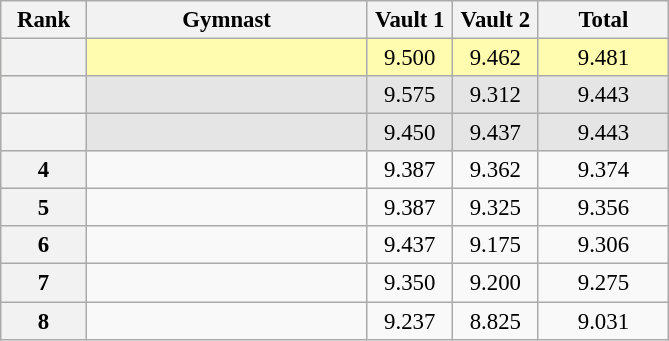<table class="wikitable sortable" style="text-align:center; font-size:95%">
<tr>
<th scope="col" style="width:50px;">Rank</th>
<th scope="col" style="width:180px;">Gymnast</th>
<th scope="col" style="width:50px;">Vault 1</th>
<th scope="col" style="width:50px;">Vault 2</th>
<th scope="col" style="width:80px;">Total</th>
</tr>
<tr style="background:#fffcaf;">
<th scope=row style="text-align:center"></th>
<td style="text-align:left;"></td>
<td>9.500</td>
<td>9.462</td>
<td>9.481</td>
</tr>
<tr style="background:#e5e5e5;">
<th scope="row" style="text-align:center"></th>
<td style="text-align:left;"></td>
<td>9.575</td>
<td>9.312</td>
<td>9.443</td>
</tr>
<tr style="background:#e5e5e5;">
<th scope=row style="text-align:center"></th>
<td style="text-align:left;"></td>
<td>9.450</td>
<td>9.437</td>
<td>9.443</td>
</tr>
<tr>
<th scope=row style="text-align:center">4</th>
<td style="text-align:left;"></td>
<td>9.387</td>
<td>9.362</td>
<td>9.374</td>
</tr>
<tr>
<th scope=row style="text-align:center">5</th>
<td style="text-align:left;"></td>
<td>9.387</td>
<td>9.325</td>
<td>9.356</td>
</tr>
<tr>
<th scope=row style="text-align:center">6</th>
<td style="text-align:left;"></td>
<td>9.437</td>
<td>9.175</td>
<td>9.306</td>
</tr>
<tr>
<th scope=row style="text-align:center">7</th>
<td style="text-align:left;"></td>
<td>9.350</td>
<td>9.200</td>
<td>9.275</td>
</tr>
<tr>
<th scope=row style="text-align:center">8</th>
<td style="text-align:left;"></td>
<td>9.237</td>
<td>8.825</td>
<td>9.031</td>
</tr>
</table>
